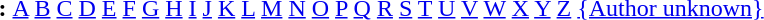<table id="toc" border="0">
<tr>
<th>:</th>
<td><a href='#'>A</a> <a href='#'>B</a> <a href='#'>C</a> <a href='#'>D</a> <a href='#'>E</a> <a href='#'>F</a> <a href='#'>G</a> <a href='#'>H</a> <a href='#'>I</a> <a href='#'>J</a> <a href='#'>K</a> <a href='#'>L</a> <a href='#'>M</a> <a href='#'>N</a> <a href='#'>O</a> <a href='#'>P</a> <a href='#'>Q</a> <a href='#'>R</a> <a href='#'>S</a> <a href='#'>T</a> <a href='#'>U</a> <a href='#'>V</a> <a href='#'>W</a> <a href='#'>X</a> <a href='#'>Y</a> <a href='#'>Z</a> <a href='#'>{Author unknown}</a></td>
</tr>
</table>
